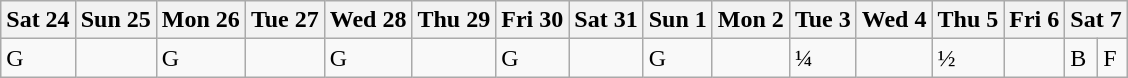<table class="wikitable olympic-schedule water-polo">
<tr>
<th>Sat 24</th>
<th>Sun 25</th>
<th>Mon 26</th>
<th>Tue 27</th>
<th>Wed 28</th>
<th>Thu 29</th>
<th>Fri 30</th>
<th>Sat 31</th>
<th>Sun 1</th>
<th>Mon 2</th>
<th>Tue 3</th>
<th>Wed 4</th>
<th>Thu 5</th>
<th>Fri 6</th>
<th colspan="2">Sat 7</th>
</tr>
<tr>
<td class="team-group">G</td>
<td></td>
<td class="team-group">G</td>
<td></td>
<td class="team-group">G</td>
<td></td>
<td class="team-group">G</td>
<td></td>
<td class="team-group">G</td>
<td></td>
<td class="team-qf">¼</td>
<td></td>
<td class="team-sf">½</td>
<td></td>
<td class="team-bronze">B</td>
<td class="team-final">F</td>
</tr>
</table>
